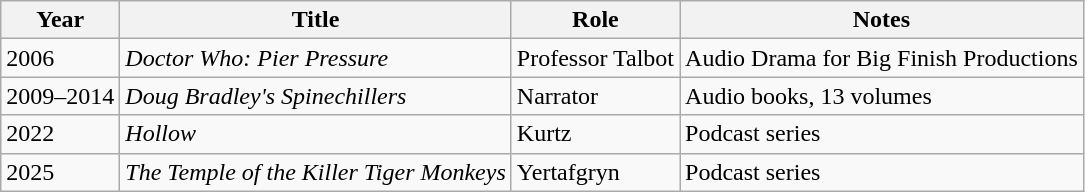<table class="wikitable sortable">
<tr>
<th>Year</th>
<th>Title</th>
<th>Role</th>
<th class="unsortable">Notes</th>
</tr>
<tr>
<td>2006</td>
<td><em>Doctor Who: Pier Pressure</em></td>
<td>Professor Talbot</td>
<td>Audio Drama for Big Finish Productions</td>
</tr>
<tr>
<td>2009–2014</td>
<td><em>Doug Bradley's Spinechillers</em></td>
<td>Narrator</td>
<td>Audio books, 13 volumes</td>
</tr>
<tr>
<td>2022</td>
<td><em>Hollow</em></td>
<td>Kurtz</td>
<td>Podcast series</td>
</tr>
<tr>
<td>2025</td>
<td><em>The Temple of the Killer Tiger Monkeys</em></td>
<td>Yertafgryn</td>
<td>Podcast series</td>
</tr>
</table>
